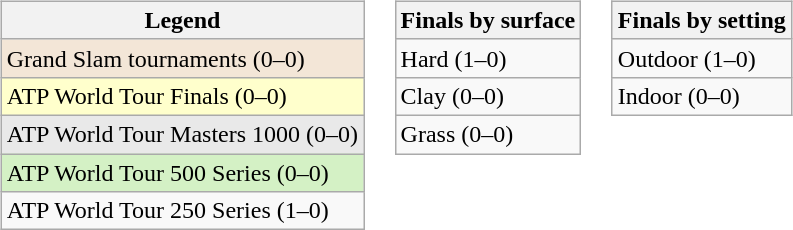<table>
<tr valign="top">
<td><br><table class="wikitable">
<tr>
<th>Legend</th>
</tr>
<tr style="background:#f3e6d7;">
<td>Grand Slam tournaments (0–0)</td>
</tr>
<tr style="background:#ffffcc;">
<td>ATP World Tour Finals (0–0)</td>
</tr>
<tr style="background:#e9e9e9;">
<td>ATP World Tour Masters 1000 (0–0)</td>
</tr>
<tr style="background:#d4f1c5;">
<td>ATP World Tour 500 Series (0–0)</td>
</tr>
<tr>
<td>ATP World Tour 250 Series (1–0)</td>
</tr>
</table>
</td>
<td><br><table class="wikitable">
<tr>
<th>Finals by surface</th>
</tr>
<tr>
<td>Hard (1–0)</td>
</tr>
<tr>
<td>Clay (0–0)</td>
</tr>
<tr>
<td>Grass (0–0)</td>
</tr>
</table>
</td>
<td><br><table class="wikitable">
<tr>
<th>Finals by setting</th>
</tr>
<tr>
<td>Outdoor (1–0)</td>
</tr>
<tr>
<td>Indoor (0–0)</td>
</tr>
</table>
</td>
</tr>
</table>
